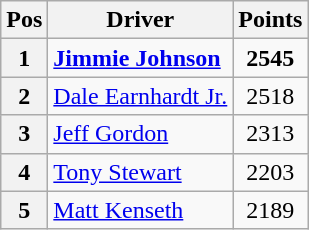<table class="wikitable">
<tr>
<th>Pos</th>
<th>Driver</th>
<th>Points</th>
</tr>
<tr>
<th>1</th>
<td><strong><a href='#'>Jimmie Johnson</a></strong></td>
<td style="text-align:center;"><strong>2545</strong></td>
</tr>
<tr>
<th>2</th>
<td><a href='#'>Dale Earnhardt Jr.</a></td>
<td style="text-align:center;">2518</td>
</tr>
<tr>
<th>3</th>
<td><a href='#'>Jeff Gordon</a></td>
<td style="text-align:center;">2313</td>
</tr>
<tr>
<th>4</th>
<td><a href='#'>Tony Stewart</a></td>
<td style="text-align:center;">2203</td>
</tr>
<tr>
<th>5</th>
<td><a href='#'>Matt Kenseth</a></td>
<td style="text-align:center;">2189</td>
</tr>
</table>
